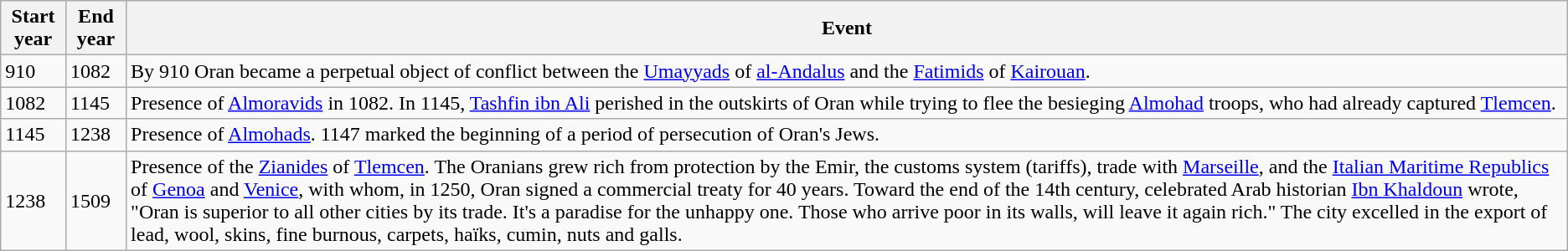<table class="wikitable">
<tr>
<th>Start year</th>
<th>End year</th>
<th>Event</th>
</tr>
<tr>
<td>910</td>
<td>1082</td>
<td>By 910 Oran became a perpetual object of conflict between the <a href='#'>Umayyads</a> of <a href='#'>al-Andalus</a> and the <a href='#'>Fatimids</a> of <a href='#'>Kairouan</a>.</td>
</tr>
<tr>
<td>1082</td>
<td>1145</td>
<td>Presence of <a href='#'>Almoravids</a> in 1082. In 1145, <a href='#'>Tashfin ibn Ali</a> perished in the outskirts of Oran while trying to flee the besieging <a href='#'>Almohad</a> troops, who had already captured <a href='#'>Tlemcen</a>.</td>
</tr>
<tr>
<td>1145</td>
<td>1238</td>
<td>Presence of <a href='#'>Almohads</a>. 1147 marked the beginning of a period of persecution of Oran's Jews.</td>
</tr>
<tr>
<td>1238</td>
<td>1509</td>
<td>Presence of the <a href='#'>Zianides</a> of <a href='#'>Tlemcen</a>. The Oranians grew rich from protection by the Emir, the customs system (tariffs), trade with <a href='#'>Marseille</a>, and the <a href='#'>Italian Maritime Republics</a> of <a href='#'>Genoa</a> and <a href='#'>Venice</a>, with whom, in 1250, Oran signed a commercial treaty for 40 years. Toward the end of the 14th century, celebrated Arab historian <a href='#'>Ibn Khaldoun</a> wrote, "Oran is superior to all other cities by its trade. It's a paradise for the unhappy one. Those who arrive poor in its walls, will leave it again rich." The city excelled in the export of lead, wool, skins, fine burnous, carpets, haïks, cumin, nuts and galls.</td>
</tr>
</table>
